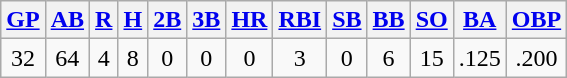<table class="wikitable">
<tr>
<th><a href='#'>GP</a></th>
<th><a href='#'>AB</a></th>
<th><a href='#'>R</a></th>
<th><a href='#'>H</a></th>
<th><a href='#'>2B</a></th>
<th><a href='#'>3B</a></th>
<th><a href='#'>HR</a></th>
<th><a href='#'>RBI</a></th>
<th><a href='#'>SB</a></th>
<th><a href='#'>BB</a></th>
<th><a href='#'>SO</a></th>
<th><a href='#'>BA</a></th>
<th><a href='#'>OBP</a></th>
</tr>
<tr align = center>
<td>32</td>
<td>64</td>
<td>4</td>
<td>8</td>
<td>0</td>
<td>0</td>
<td>0</td>
<td>3</td>
<td>0</td>
<td>6</td>
<td>15</td>
<td>.125</td>
<td>.200</td>
</tr>
</table>
